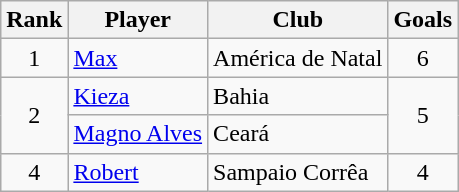<table class="wikitable" style="text-align:center">
<tr>
<th>Rank</th>
<th>Player</th>
<th>Club</th>
<th>Goals</th>
</tr>
<tr>
<td>1</td>
<td align="left"> <a href='#'>Max</a></td>
<td align="left">América de Natal</td>
<td>6</td>
</tr>
<tr>
<td rowspan="2">2</td>
<td align="left"> <a href='#'>Kieza</a></td>
<td align="left">Bahia</td>
<td rowspan="2">5</td>
</tr>
<tr>
<td align="left"> <a href='#'>Magno Alves</a></td>
<td align="left">Ceará</td>
</tr>
<tr>
<td>4</td>
<td align="left"> <a href='#'>Robert</a></td>
<td align="left">Sampaio Corrêa</td>
<td>4</td>
</tr>
</table>
